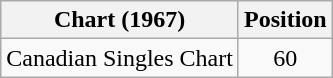<table class="wikitable">
<tr>
<th>Chart (1967)</th>
<th>Position</th>
</tr>
<tr>
<td>Canadian Singles Chart</td>
<td style="text-align:center;">60</td>
</tr>
</table>
